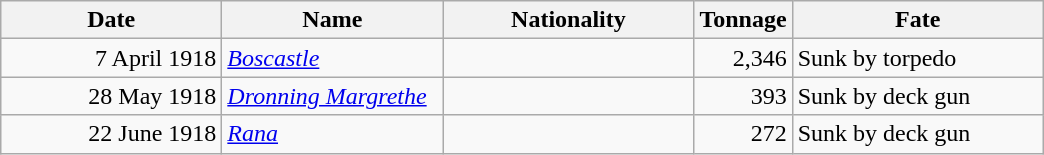<table class="wikitable sortable">
<tr>
<th width="140px">Date</th>
<th width="140px">Name</th>
<th width="160px">Nationality</th>
<th width="25px">Tonnage</th>
<th width="160px">Fate</th>
</tr>
<tr>
<td align="right">7 April 1918</td>
<td align="left"><a href='#'><em>Boscastle</em></a></td>
<td align="left"></td>
<td align="right">2,346</td>
<td align="left">Sunk by torpedo</td>
</tr>
<tr>
<td align="right">28 May 1918</td>
<td align="left"><a href='#'><em>Dronning Margrethe</em></a></td>
<td align="left"></td>
<td align="right">393</td>
<td align="left">Sunk by deck gun</td>
</tr>
<tr>
<td align="right">22 June 1918</td>
<td align="left"><a href='#'><em>Rana</em></a></td>
<td align="left"></td>
<td align="right">272</td>
<td align="left">Sunk by deck gun</td>
</tr>
</table>
